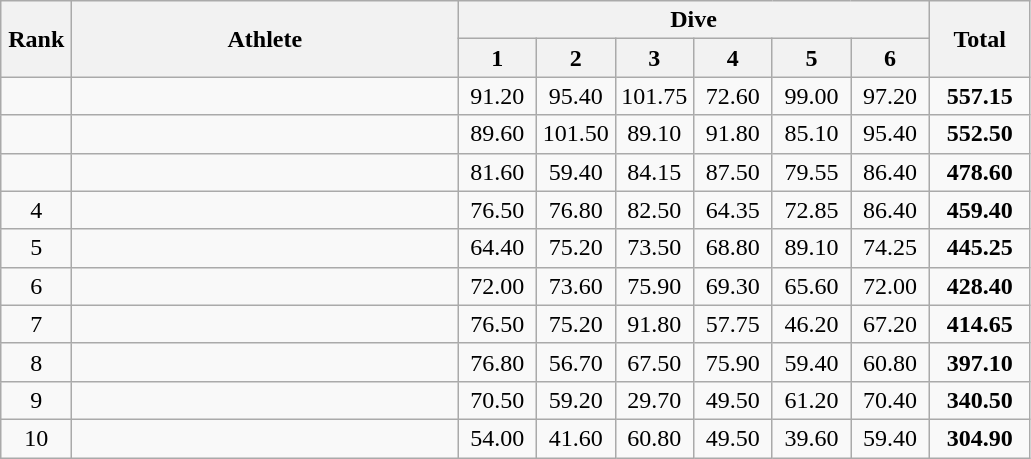<table class=wikitable style="text-align:center">
<tr>
<th rowspan="2" width=40>Rank</th>
<th rowspan="2" width=250>Athlete</th>
<th colspan="6">Dive</th>
<th rowspan="2" width=60>Total</th>
</tr>
<tr>
<th width=45>1</th>
<th width=45>2</th>
<th width=45>3</th>
<th width=45>4</th>
<th width=45>5</th>
<th width=45>6</th>
</tr>
<tr>
<td></td>
<td align=left></td>
<td>91.20</td>
<td>95.40</td>
<td>101.75</td>
<td>72.60</td>
<td>99.00</td>
<td>97.20</td>
<td><strong>557.15</strong></td>
</tr>
<tr>
<td></td>
<td align=left></td>
<td>89.60</td>
<td>101.50</td>
<td>89.10</td>
<td>91.80</td>
<td>85.10</td>
<td>95.40</td>
<td><strong>552.50</strong></td>
</tr>
<tr>
<td></td>
<td align=left></td>
<td>81.60</td>
<td>59.40</td>
<td>84.15</td>
<td>87.50</td>
<td>79.55</td>
<td>86.40</td>
<td><strong>478.60</strong></td>
</tr>
<tr>
<td>4</td>
<td align=left></td>
<td>76.50</td>
<td>76.80</td>
<td>82.50</td>
<td>64.35</td>
<td>72.85</td>
<td>86.40</td>
<td><strong>459.40</strong></td>
</tr>
<tr>
<td>5</td>
<td align=left></td>
<td>64.40</td>
<td>75.20</td>
<td>73.50</td>
<td>68.80</td>
<td>89.10</td>
<td>74.25</td>
<td><strong>445.25</strong></td>
</tr>
<tr>
<td>6</td>
<td align=left></td>
<td>72.00</td>
<td>73.60</td>
<td>75.90</td>
<td>69.30</td>
<td>65.60</td>
<td>72.00</td>
<td><strong>428.40</strong></td>
</tr>
<tr>
<td>7</td>
<td align=left></td>
<td>76.50</td>
<td>75.20</td>
<td>91.80</td>
<td>57.75</td>
<td>46.20</td>
<td>67.20</td>
<td><strong>414.65</strong></td>
</tr>
<tr>
<td>8</td>
<td align=left></td>
<td>76.80</td>
<td>56.70</td>
<td>67.50</td>
<td>75.90</td>
<td>59.40</td>
<td>60.80</td>
<td><strong>397.10</strong></td>
</tr>
<tr>
<td>9</td>
<td align=left></td>
<td>70.50</td>
<td>59.20</td>
<td>29.70</td>
<td>49.50</td>
<td>61.20</td>
<td>70.40</td>
<td><strong>340.50</strong></td>
</tr>
<tr>
<td>10</td>
<td align=left></td>
<td>54.00</td>
<td>41.60</td>
<td>60.80</td>
<td>49.50</td>
<td>39.60</td>
<td>59.40</td>
<td><strong>304.90</strong></td>
</tr>
</table>
